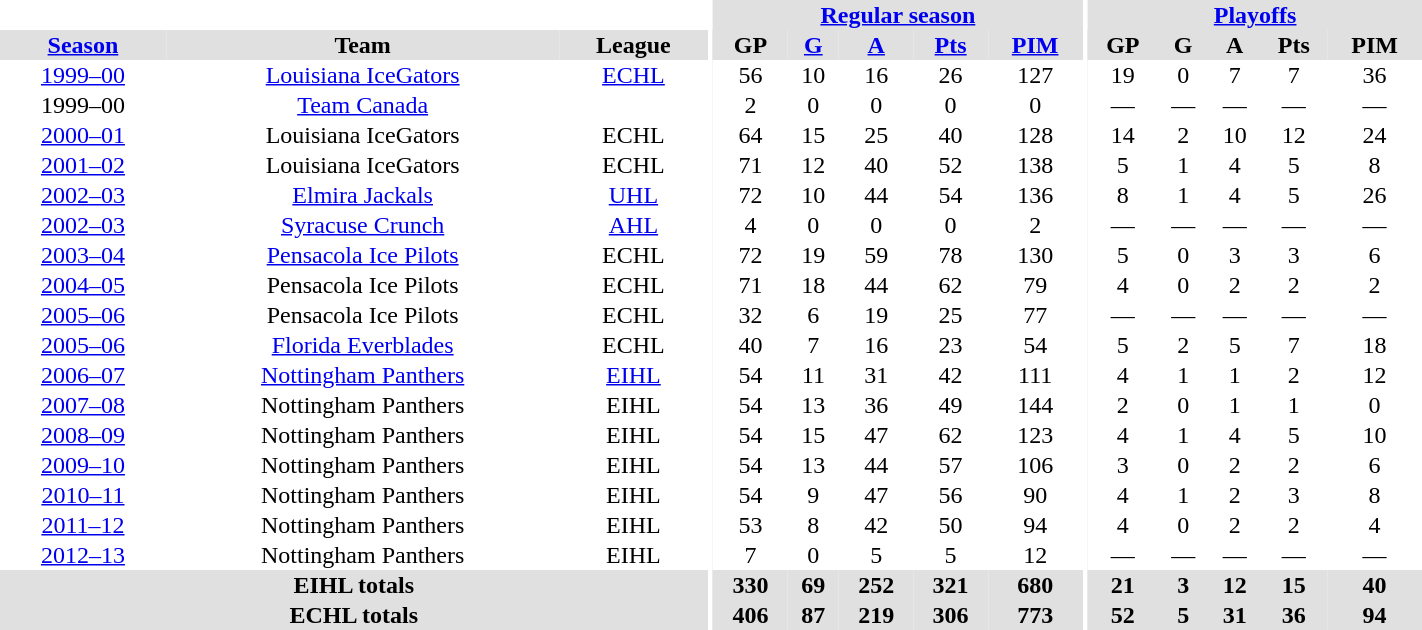<table border="0" cellpadding="1" cellspacing="0" style="text-align:center; width:75%">
<tr bgcolor="#e0e0e0">
<th colspan="3" bgcolor="#ffffff"></th>
<th rowspan="99" bgcolor="#ffffff"></th>
<th colspan="5"><a href='#'>Regular season</a></th>
<th rowspan="99" bgcolor="#ffffff"></th>
<th colspan="5"><a href='#'>Playoffs</a></th>
</tr>
<tr bgcolor="#e0e0e0">
<th><a href='#'>Season</a></th>
<th>Team</th>
<th>League</th>
<th>GP</th>
<th><a href='#'>G</a></th>
<th><a href='#'>A</a></th>
<th><a href='#'>Pts</a></th>
<th><a href='#'>PIM</a></th>
<th>GP</th>
<th>G</th>
<th>A</th>
<th>Pts</th>
<th>PIM</th>
</tr>
<tr>
<td><a href='#'>1999–00</a></td>
<td><a href='#'>Louisiana IceGators</a></td>
<td><a href='#'>ECHL</a></td>
<td>56</td>
<td>10</td>
<td>16</td>
<td>26</td>
<td>127</td>
<td>19</td>
<td>0</td>
<td>7</td>
<td>7</td>
<td>36</td>
</tr>
<tr>
<td>1999–00</td>
<td><a href='#'>Team Canada</a></td>
<td></td>
<td>2</td>
<td>0</td>
<td>0</td>
<td>0</td>
<td>0</td>
<td>—</td>
<td>—</td>
<td>—</td>
<td>—</td>
<td>—</td>
</tr>
<tr>
<td><a href='#'>2000–01</a></td>
<td>Louisiana IceGators</td>
<td>ECHL</td>
<td>64</td>
<td>15</td>
<td>25</td>
<td>40</td>
<td>128</td>
<td>14</td>
<td>2</td>
<td>10</td>
<td>12</td>
<td>24</td>
</tr>
<tr>
<td><a href='#'>2001–02</a></td>
<td>Louisiana IceGators</td>
<td>ECHL</td>
<td>71</td>
<td>12</td>
<td>40</td>
<td>52</td>
<td>138</td>
<td>5</td>
<td>1</td>
<td>4</td>
<td>5</td>
<td>8</td>
</tr>
<tr>
<td><a href='#'>2002–03</a></td>
<td><a href='#'>Elmira Jackals</a></td>
<td><a href='#'>UHL</a></td>
<td>72</td>
<td>10</td>
<td>44</td>
<td>54</td>
<td>136</td>
<td>8</td>
<td>1</td>
<td>4</td>
<td>5</td>
<td>26</td>
</tr>
<tr>
<td><a href='#'>2002–03</a></td>
<td><a href='#'>Syracuse Crunch</a></td>
<td><a href='#'>AHL</a></td>
<td>4</td>
<td>0</td>
<td>0</td>
<td>0</td>
<td>2</td>
<td>—</td>
<td>—</td>
<td>—</td>
<td>—</td>
<td>—</td>
</tr>
<tr>
<td><a href='#'>2003–04</a></td>
<td><a href='#'>Pensacola Ice Pilots</a></td>
<td>ECHL</td>
<td>72</td>
<td>19</td>
<td>59</td>
<td>78</td>
<td>130</td>
<td>5</td>
<td>0</td>
<td>3</td>
<td>3</td>
<td>6</td>
</tr>
<tr>
<td><a href='#'>2004–05</a></td>
<td>Pensacola Ice Pilots</td>
<td>ECHL</td>
<td>71</td>
<td>18</td>
<td>44</td>
<td>62</td>
<td>79</td>
<td>4</td>
<td>0</td>
<td>2</td>
<td>2</td>
<td>2</td>
</tr>
<tr>
<td><a href='#'>2005–06</a></td>
<td>Pensacola Ice Pilots</td>
<td>ECHL</td>
<td>32</td>
<td>6</td>
<td>19</td>
<td>25</td>
<td>77</td>
<td>—</td>
<td>—</td>
<td>—</td>
<td>—</td>
<td>—</td>
</tr>
<tr>
<td><a href='#'>2005–06</a></td>
<td><a href='#'>Florida Everblades</a></td>
<td>ECHL</td>
<td>40</td>
<td>7</td>
<td>16</td>
<td>23</td>
<td>54</td>
<td>5</td>
<td>2</td>
<td>5</td>
<td>7</td>
<td>18</td>
</tr>
<tr>
<td><a href='#'>2006–07</a></td>
<td><a href='#'>Nottingham Panthers</a></td>
<td><a href='#'>EIHL</a></td>
<td>54</td>
<td>11</td>
<td>31</td>
<td>42</td>
<td>111</td>
<td>4</td>
<td>1</td>
<td>1</td>
<td>2</td>
<td>12</td>
</tr>
<tr>
<td><a href='#'>2007–08</a></td>
<td>Nottingham Panthers</td>
<td>EIHL</td>
<td>54</td>
<td>13</td>
<td>36</td>
<td>49</td>
<td>144</td>
<td>2</td>
<td>0</td>
<td>1</td>
<td>1</td>
<td>0</td>
</tr>
<tr>
<td><a href='#'>2008–09</a></td>
<td>Nottingham Panthers</td>
<td>EIHL</td>
<td>54</td>
<td>15</td>
<td>47</td>
<td>62</td>
<td>123</td>
<td>4</td>
<td>1</td>
<td>4</td>
<td>5</td>
<td>10</td>
</tr>
<tr>
<td><a href='#'>2009–10</a></td>
<td>Nottingham Panthers</td>
<td>EIHL</td>
<td>54</td>
<td>13</td>
<td>44</td>
<td>57</td>
<td>106</td>
<td>3</td>
<td>0</td>
<td>2</td>
<td>2</td>
<td>6</td>
</tr>
<tr>
<td><a href='#'>2010–11</a></td>
<td>Nottingham Panthers</td>
<td>EIHL</td>
<td>54</td>
<td>9</td>
<td>47</td>
<td>56</td>
<td>90</td>
<td>4</td>
<td>1</td>
<td>2</td>
<td>3</td>
<td>8</td>
</tr>
<tr>
<td><a href='#'>2011–12</a></td>
<td>Nottingham Panthers</td>
<td>EIHL</td>
<td>53</td>
<td>8</td>
<td>42</td>
<td>50</td>
<td>94</td>
<td>4</td>
<td>0</td>
<td>2</td>
<td>2</td>
<td>4</td>
</tr>
<tr>
<td><a href='#'>2012–13</a></td>
<td>Nottingham Panthers</td>
<td>EIHL</td>
<td>7</td>
<td>0</td>
<td>5</td>
<td>5</td>
<td>12</td>
<td>—</td>
<td>—</td>
<td>—</td>
<td>—</td>
<td>—</td>
</tr>
<tr>
</tr>
<tr bgcolor="#e0e0e0">
<th colspan="3">EIHL totals</th>
<th>330</th>
<th>69</th>
<th>252</th>
<th>321</th>
<th>680</th>
<th>21</th>
<th>3</th>
<th>12</th>
<th>15</th>
<th>40</th>
</tr>
<tr bgcolor="#e0e0e0">
<th colspan="3">ECHL totals</th>
<th>406</th>
<th>87</th>
<th>219</th>
<th>306</th>
<th>773</th>
<th>52</th>
<th>5</th>
<th>31</th>
<th>36</th>
<th>94</th>
</tr>
</table>
